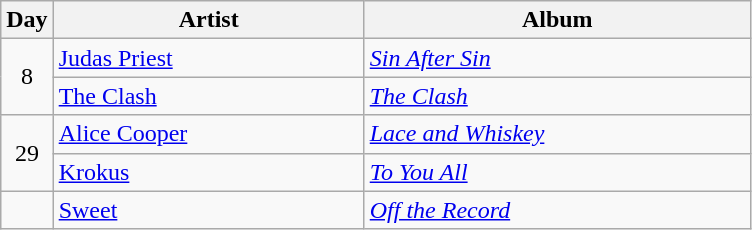<table class="wikitable" border="1">
<tr>
<th>Day</th>
<th width="200">Artist</th>
<th width="250">Album</th>
</tr>
<tr>
<td rowspan="2" style="text-align:center;">8</td>
<td><a href='#'>Judas Priest</a></td>
<td><em><a href='#'>Sin After Sin</a></em></td>
</tr>
<tr>
<td><a href='#'>The Clash</a></td>
<td><em><a href='#'>The Clash</a></em></td>
</tr>
<tr>
<td rowspan="2" style="text-align:center;">29</td>
<td><a href='#'>Alice Cooper</a></td>
<td><em><a href='#'>Lace and Whiskey</a></em></td>
</tr>
<tr>
<td><a href='#'>Krokus</a></td>
<td><em><a href='#'>To You All</a></em></td>
</tr>
<tr>
<td style="text-align:center;" rowspan="1"></td>
<td><a href='#'>Sweet</a></td>
<td><em><a href='#'>Off the Record</a></em></td>
</tr>
</table>
